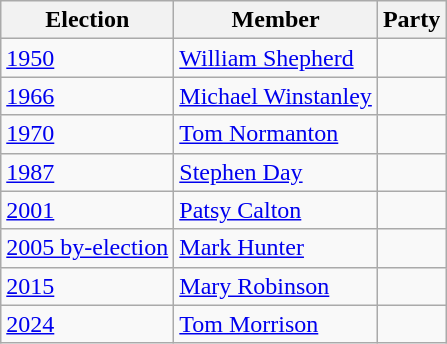<table class="wikitable">
<tr>
<th>Election</th>
<th>Member</th>
<th colspan=2>Party</th>
</tr>
<tr>
<td><a href='#'>1950</a></td>
<td><a href='#'>William Shepherd</a></td>
<td></td>
</tr>
<tr>
<td><a href='#'>1966</a></td>
<td><a href='#'>Michael Winstanley</a></td>
<td></td>
</tr>
<tr>
<td><a href='#'>1970</a></td>
<td><a href='#'>Tom Normanton</a></td>
<td></td>
</tr>
<tr>
<td><a href='#'>1987</a></td>
<td><a href='#'>Stephen Day</a></td>
<td></td>
</tr>
<tr>
<td><a href='#'>2001</a></td>
<td><a href='#'>Patsy Calton</a></td>
<td></td>
</tr>
<tr>
<td><a href='#'>2005 by-election</a></td>
<td><a href='#'>Mark Hunter</a></td>
<td></td>
</tr>
<tr>
<td><a href='#'>2015</a></td>
<td><a href='#'>Mary Robinson</a></td>
<td></td>
</tr>
<tr>
<td><a href='#'>2024</a></td>
<td><a href='#'>Tom Morrison</a></td>
<td></td>
</tr>
</table>
